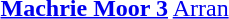<table border="0">
<tr>
<td></td>
<td><strong><a href='#'>Machrie Moor 3</a></strong> <a href='#'>Arran</a> </td>
</tr>
</table>
